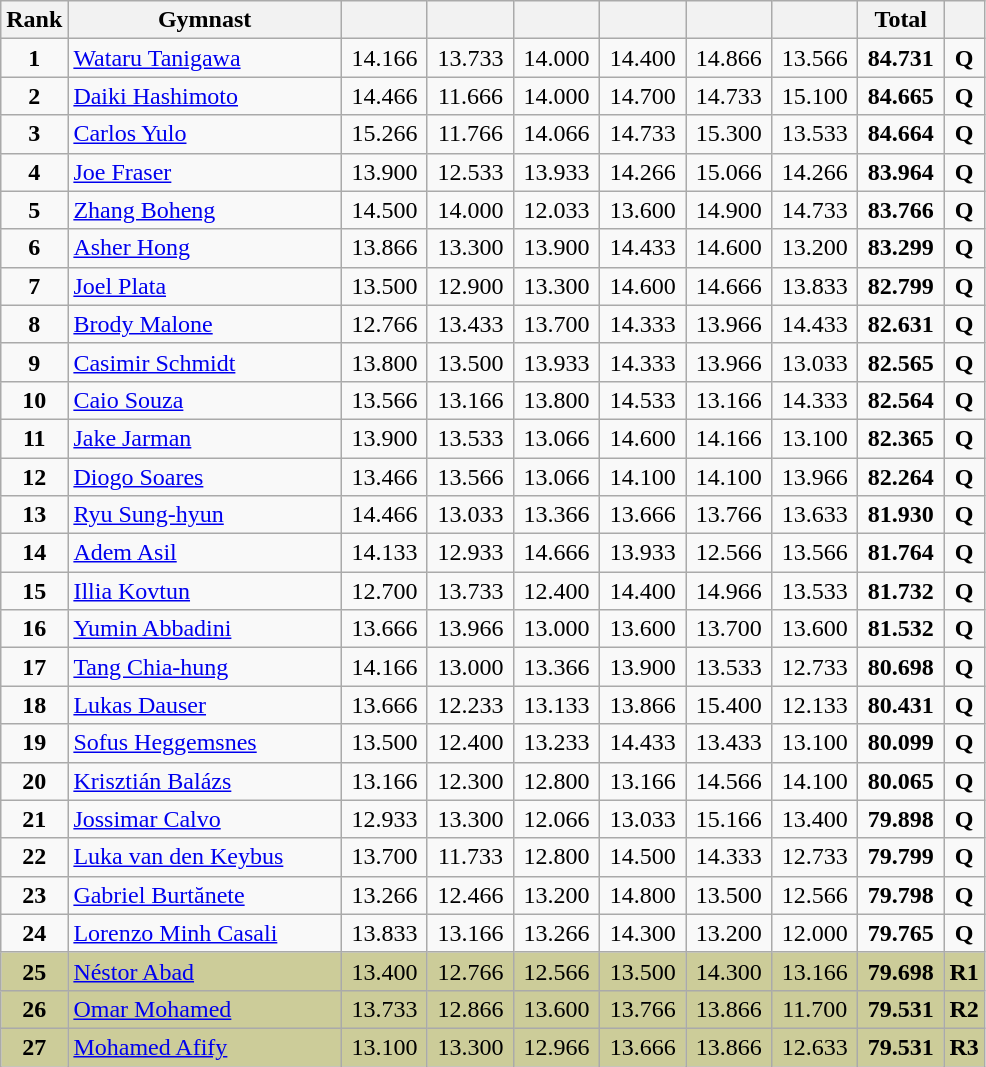<table class="wikitable sortable" style="text-align:center; font-size:100%">
<tr>
<th scope="col" style="width:15px;">Rank</th>
<th scope="col" style="width:175px;">Gymnast</th>
<th scope="col" style="width:50px;"></th>
<th scope="col" style="width:50px;"></th>
<th scope="col" style="width:50px;"></th>
<th scope="col" style="width:50px;"></th>
<th scope="col" style="width:50px;"></th>
<th scope="col" style="width:50px;"></th>
<th scope="col" style="width:50px;">Total</th>
<th scope="col" style="width:15px;"></th>
</tr>
<tr>
<td scope="row" style="text-align:center;"><strong>1</strong></td>
<td style="text-align:left;"> <a href='#'>Wataru Tanigawa</a></td>
<td>14.166</td>
<td>13.733</td>
<td>14.000</td>
<td>14.400</td>
<td>14.866</td>
<td>13.566</td>
<td><strong>84.731</strong></td>
<td><strong>Q</strong></td>
</tr>
<tr>
<td scope="row" style="text-align:center;"><strong>2</strong></td>
<td style="text-align:left;"> <a href='#'>Daiki Hashimoto</a></td>
<td>14.466</td>
<td>11.666</td>
<td>14.000</td>
<td>14.700</td>
<td>14.733</td>
<td>15.100</td>
<td><strong>84.665</strong></td>
<td><strong>Q</strong></td>
</tr>
<tr>
<td scope="row" style="text-align:center;"><strong>3</strong></td>
<td style="text-align:left;"> <a href='#'>Carlos Yulo</a></td>
<td>15.266</td>
<td>11.766</td>
<td>14.066</td>
<td>14.733</td>
<td>15.300</td>
<td>13.533</td>
<td><strong>84.664</strong></td>
<td><strong>Q</strong></td>
</tr>
<tr>
<td scope="row" style="text-align:center;"><strong>4</strong></td>
<td style="text-align:left;"> <a href='#'>Joe Fraser</a></td>
<td>13.900</td>
<td>12.533</td>
<td>13.933</td>
<td>14.266</td>
<td>15.066</td>
<td>14.266</td>
<td><strong>83.964</strong></td>
<td><strong>Q</strong></td>
</tr>
<tr>
<td scope="row" style="text-align:center;"><strong>5</strong></td>
<td style="text-align:left;"> <a href='#'>Zhang Boheng</a></td>
<td>14.500</td>
<td>14.000</td>
<td>12.033</td>
<td>13.600</td>
<td>14.900</td>
<td>14.733</td>
<td><strong>83.766</strong></td>
<td><strong>Q</strong></td>
</tr>
<tr>
<td scope="row" style="text-align:center;"><strong>6</strong></td>
<td style="text-align:left;"> <a href='#'>Asher Hong</a></td>
<td>13.866</td>
<td>13.300</td>
<td>13.900</td>
<td>14.433</td>
<td>14.600</td>
<td>13.200</td>
<td><strong>83.299</strong></td>
<td><strong>Q</strong></td>
</tr>
<tr>
<td scope="row" style="text-align:center;"><strong>7</strong></td>
<td style="text-align:left;"> <a href='#'>Joel Plata</a></td>
<td>13.500</td>
<td>12.900</td>
<td>13.300</td>
<td>14.600</td>
<td>14.666</td>
<td>13.833</td>
<td><strong>82.799</strong></td>
<td><strong>Q</strong></td>
</tr>
<tr>
<td scope="row" style="text-align:center;"><strong>8</strong></td>
<td style="text-align:left;"> <a href='#'>Brody Malone</a></td>
<td>12.766</td>
<td>13.433</td>
<td>13.700</td>
<td>14.333</td>
<td>13.966</td>
<td>14.433</td>
<td><strong>82.631</strong></td>
<td><strong>Q</strong></td>
</tr>
<tr>
<td scope="row" style="text-align:center;"><strong>9</strong></td>
<td style="text-align:left;"> <a href='#'>Casimir Schmidt</a></td>
<td>13.800</td>
<td>13.500</td>
<td>13.933</td>
<td>14.333</td>
<td>13.966</td>
<td>13.033</td>
<td><strong>82.565</strong></td>
<td><strong>Q</strong></td>
</tr>
<tr>
<td scope="row" style="text-align:center;"><strong>10</strong></td>
<td style="text-align:left;"> <a href='#'>Caio Souza</a></td>
<td>13.566</td>
<td>13.166</td>
<td>13.800</td>
<td>14.533</td>
<td>13.166</td>
<td>14.333</td>
<td><strong>82.564</strong></td>
<td><strong>Q</strong></td>
</tr>
<tr>
<td scope="row" style="text-align:center;"><strong>11</strong></td>
<td style="text-align:left;"> <a href='#'>Jake Jarman</a></td>
<td>13.900</td>
<td>13.533</td>
<td>13.066</td>
<td>14.600</td>
<td>14.166</td>
<td>13.100</td>
<td><strong>82.365</strong></td>
<td><strong>Q</strong></td>
</tr>
<tr>
<td scope="row" style="text-align:center;"><strong>12</strong></td>
<td style="text-align:left;"> <a href='#'>Diogo Soares</a></td>
<td>13.466</td>
<td>13.566</td>
<td>13.066</td>
<td>14.100</td>
<td>14.100</td>
<td>13.966</td>
<td><strong>82.264</strong></td>
<td><strong>Q</strong></td>
</tr>
<tr>
<td scope="row" style="text-align:center;"><strong>13</strong></td>
<td style="text-align:left;"> <a href='#'>Ryu Sung-hyun</a></td>
<td>14.466</td>
<td>13.033</td>
<td>13.366</td>
<td>13.666</td>
<td>13.766</td>
<td>13.633</td>
<td><strong>81.930</strong></td>
<td><strong>Q</strong></td>
</tr>
<tr>
<td scope="row" style="text-align:center;"><strong>14</strong></td>
<td style="text-align:left;"> <a href='#'>Adem Asil</a></td>
<td>14.133</td>
<td>12.933</td>
<td>14.666</td>
<td>13.933</td>
<td>12.566</td>
<td>13.566</td>
<td><strong>81.764</strong></td>
<td><strong>Q</strong></td>
</tr>
<tr>
<td scope="row" style="text-align:center;"><strong>15</strong></td>
<td style="text-align:left;"> <a href='#'>Illia Kovtun</a></td>
<td>12.700</td>
<td>13.733</td>
<td>12.400</td>
<td>14.400</td>
<td>14.966</td>
<td>13.533</td>
<td><strong>81.732</strong></td>
<td><strong>Q</strong></td>
</tr>
<tr>
<td scope="row" style="text-align:center;"><strong>16</strong></td>
<td style="text-align:left;"> <a href='#'>Yumin Abbadini</a></td>
<td>13.666</td>
<td>13.966</td>
<td>13.000</td>
<td>13.600</td>
<td>13.700</td>
<td>13.600</td>
<td><strong>81.532</strong></td>
<td><strong>Q</strong></td>
</tr>
<tr>
<td scope="row" style="text-align:center;"><strong>17</strong></td>
<td style="text-align:left;"> <a href='#'>Tang Chia-hung</a></td>
<td>14.166</td>
<td>13.000</td>
<td>13.366</td>
<td>13.900</td>
<td>13.533</td>
<td>12.733</td>
<td><strong>80.698</strong></td>
<td><strong>Q</strong></td>
</tr>
<tr>
<td scope="row" style="text-align:center;"><strong>18</strong></td>
<td style="text-align:left;"> <a href='#'>Lukas Dauser</a></td>
<td>13.666</td>
<td>12.233</td>
<td>13.133</td>
<td>13.866</td>
<td>15.400</td>
<td>12.133</td>
<td><strong>80.431</strong></td>
<td><strong>Q</strong></td>
</tr>
<tr>
<td scope="row" style="text-align:center;"><strong>19</strong></td>
<td style="text-align:left;"> <a href='#'>Sofus Heggemsnes</a></td>
<td>13.500</td>
<td>12.400</td>
<td>13.233</td>
<td>14.433</td>
<td>13.433</td>
<td>13.100</td>
<td><strong>80.099</strong></td>
<td><strong>Q</strong></td>
</tr>
<tr>
<td scope="row" style="text-align:center;"><strong>20</strong></td>
<td style="text-align:left;"> <a href='#'>Krisztián Balázs</a></td>
<td>13.166</td>
<td>12.300</td>
<td>12.800</td>
<td>13.166</td>
<td>14.566</td>
<td>14.100</td>
<td><strong>80.065</strong></td>
<td><strong>Q</strong></td>
</tr>
<tr>
<td scope="row" style="text-align:center;"><strong>21</strong></td>
<td style="text-align:left;"> <a href='#'>Jossimar Calvo</a></td>
<td>12.933</td>
<td>13.300</td>
<td>12.066</td>
<td>13.033</td>
<td>15.166</td>
<td>13.400</td>
<td><strong>79.898</strong></td>
<td><strong>Q</strong></td>
</tr>
<tr>
<td scope="row" style="text-align:center;"><strong>22</strong></td>
<td style="text-align:left;"> <a href='#'>Luka van den Keybus</a></td>
<td>13.700</td>
<td>11.733</td>
<td>12.800</td>
<td>14.500</td>
<td>14.333</td>
<td>12.733</td>
<td><strong>79.799</strong></td>
<td><strong>Q</strong></td>
</tr>
<tr>
<td scope="row" style="text-align:center;"><strong>23</strong></td>
<td style="text-align:left;"> <a href='#'>Gabriel Burtănete</a></td>
<td>13.266</td>
<td>12.466</td>
<td>13.200</td>
<td>14.800</td>
<td>13.500</td>
<td>12.566</td>
<td><strong>79.798</strong></td>
<td><strong>Q</strong></td>
</tr>
<tr>
<td scope="row" style="text-align:center;"><strong>24</strong></td>
<td style="text-align:left;"> <a href='#'>Lorenzo Minh Casali</a></td>
<td>13.833</td>
<td>13.166</td>
<td>13.266</td>
<td>14.300</td>
<td>13.200</td>
<td>12.000</td>
<td><strong>79.765</strong></td>
<td><strong>Q</strong></td>
</tr>
<tr style="background:#cccc99;">
<td scope="row" style="text-align:center;"><strong>25</strong></td>
<td style="text-align:left;"> <a href='#'>Néstor Abad</a></td>
<td>13.400</td>
<td>12.766</td>
<td>12.566</td>
<td>13.500</td>
<td>14.300</td>
<td>13.166</td>
<td><strong>79.698</strong></td>
<td><strong>R1</strong></td>
</tr>
<tr style="background:#cccc99;">
<td scope="row" style="text-align:center;"><strong>26</strong></td>
<td style="text-align:left;"> <a href='#'>Omar Mohamed</a></td>
<td>13.733</td>
<td>12.866</td>
<td>13.600</td>
<td>13.766</td>
<td>13.866</td>
<td>11.700</td>
<td><strong>79.531</strong></td>
<td><strong>R2</strong></td>
</tr>
<tr style="background:#cccc99;">
<td scope="row" style="text-align:center;"><strong>27</strong></td>
<td style="text-align:left;"> <a href='#'>Mohamed Afify</a></td>
<td>13.100</td>
<td>13.300</td>
<td>12.966</td>
<td>13.666</td>
<td>13.866</td>
<td>12.633</td>
<td><strong>79.531</strong></td>
<td><strong>R3</strong></td>
</tr>
</table>
